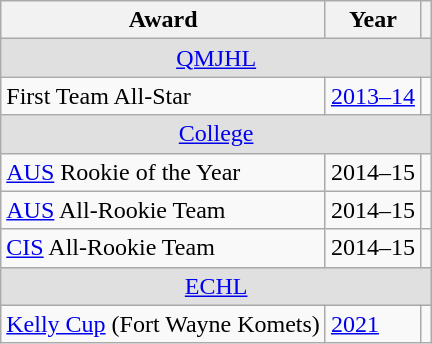<table class="wikitable">
<tr>
<th>Award</th>
<th>Year</th>
<th></th>
</tr>
<tr ALIGN="center" bgcolor="#e0e0e0">
<td colspan="3"><a href='#'>QMJHL</a></td>
</tr>
<tr>
<td>First Team All-Star</td>
<td><a href='#'>2013–14</a></td>
<td></td>
</tr>
<tr ALIGN="center" bgcolor="#e0e0e0">
<td colspan="3"><a href='#'>College</a></td>
</tr>
<tr>
<td><a href='#'>AUS</a> Rookie of the Year</td>
<td>2014–15</td>
<td></td>
</tr>
<tr>
<td><a href='#'>AUS</a> All-Rookie Team</td>
<td>2014–15</td>
<td></td>
</tr>
<tr>
<td><a href='#'>CIS</a> All-Rookie Team</td>
<td>2014–15</td>
<td></td>
</tr>
<tr ALIGN="center" bgcolor="#e0e0e0">
<td colspan="3"><a href='#'>ECHL</a></td>
</tr>
<tr>
<td><a href='#'>Kelly Cup</a> (Fort Wayne Komets)</td>
<td><a href='#'>2021</a></td>
<td></td>
</tr>
</table>
